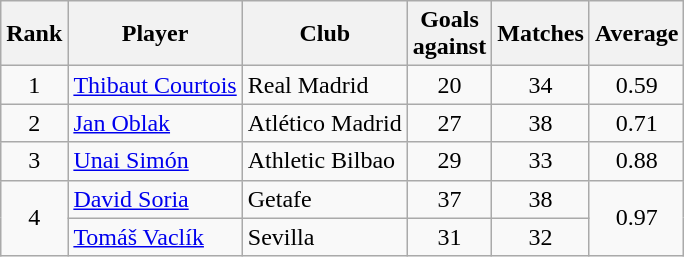<table class="wikitable" style="text-align:center">
<tr>
<th>Rank</th>
<th>Player</th>
<th>Club</th>
<th>Goals<br>against</th>
<th>Matches</th>
<th>Average</th>
</tr>
<tr>
<td>1</td>
<td align=left> <a href='#'>Thibaut Courtois</a></td>
<td align=left>Real Madrid</td>
<td>20</td>
<td>34</td>
<td>0.59</td>
</tr>
<tr>
<td>2</td>
<td align=left> <a href='#'>Jan Oblak</a></td>
<td align=left>Atlético Madrid</td>
<td>27</td>
<td>38</td>
<td>0.71</td>
</tr>
<tr>
<td>3</td>
<td align=left> <a href='#'>Unai Simón</a></td>
<td align=left>Athletic Bilbao</td>
<td>29</td>
<td>33</td>
<td>0.88</td>
</tr>
<tr>
<td rowspan=2>4</td>
<td align=left> <a href='#'>David Soria</a></td>
<td align=left>Getafe</td>
<td>37</td>
<td>38</td>
<td rowspan=2>0.97</td>
</tr>
<tr>
<td align=left> <a href='#'>Tomáš Vaclík</a></td>
<td align=left>Sevilla</td>
<td>31</td>
<td>32</td>
</tr>
</table>
